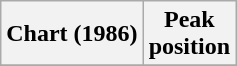<table class="wikitable sortable">
<tr>
<th>Chart (1986)</th>
<th>Peak<br>position</th>
</tr>
<tr>
</tr>
</table>
